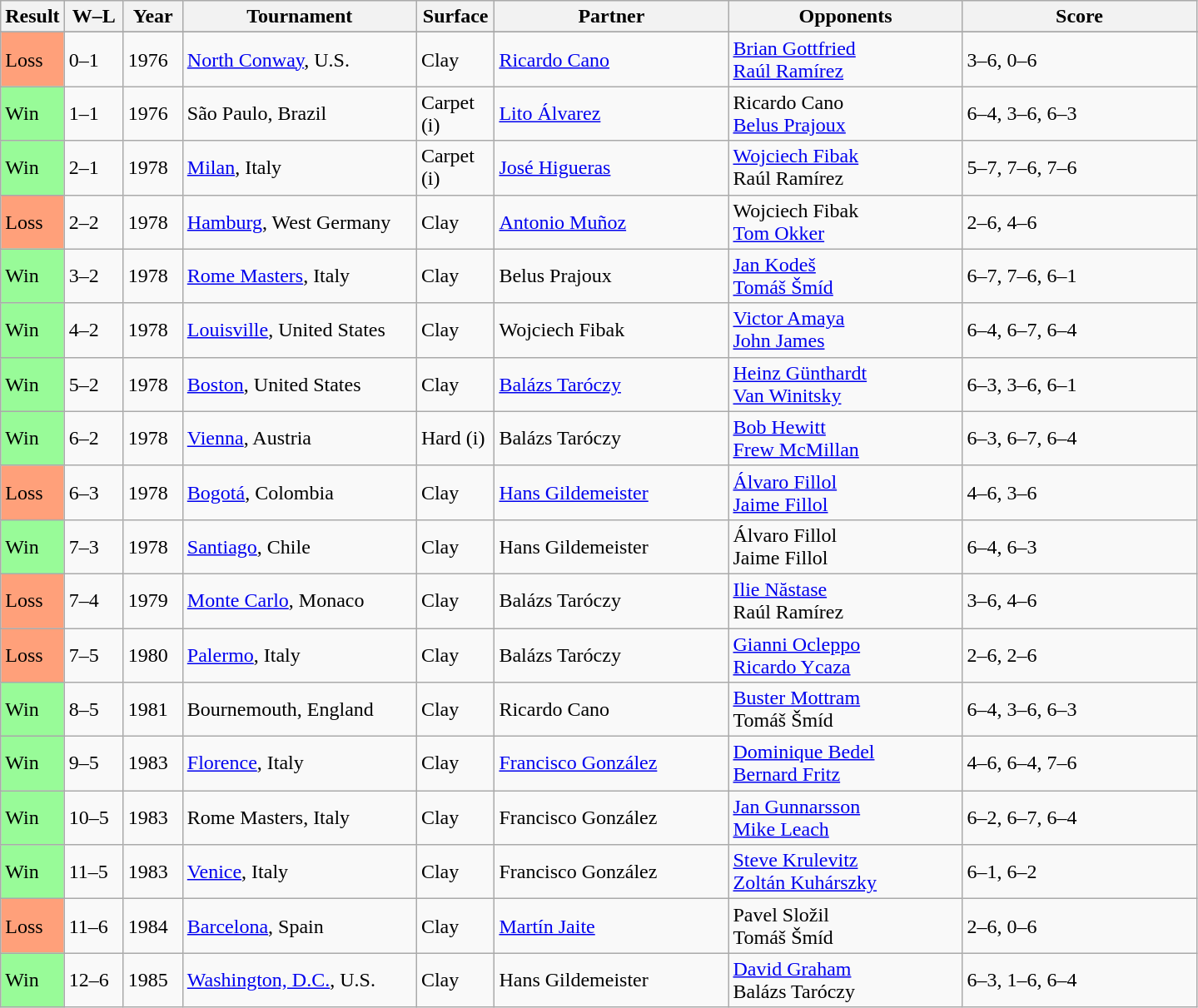<table class="sortable wikitable">
<tr>
<th>Result</th>
<th style="width:40px" class="unsortable">W–L</th>
<th style="width:40px">Year</th>
<th style="width:180px">Tournament</th>
<th style="width:55px">Surface</th>
<th style="width:180px">Partner</th>
<th style="width:180px">Opponents</th>
<th style="width:180px" class="unsortable">Score</th>
</tr>
<tr>
</tr>
<tr>
<td style="background:#ffa07a;">Loss</td>
<td>0–1</td>
<td>1976</td>
<td><a href='#'>North Conway</a>, U.S.</td>
<td>Clay</td>
<td> <a href='#'>Ricardo Cano</a></td>
<td> <a href='#'>Brian Gottfried</a> <br>  <a href='#'>Raúl Ramírez</a></td>
<td>3–6, 0–6</td>
</tr>
<tr>
<td style="background:#98fb98;">Win</td>
<td>1–1</td>
<td>1976</td>
<td>São Paulo, Brazil</td>
<td>Carpet (i)</td>
<td> <a href='#'>Lito Álvarez</a></td>
<td> Ricardo Cano <br>  <a href='#'>Belus Prajoux</a></td>
<td>6–4, 3–6, 6–3</td>
</tr>
<tr>
<td style="background:#98fb98;">Win</td>
<td>2–1</td>
<td>1978</td>
<td><a href='#'>Milan</a>, Italy</td>
<td>Carpet (i)</td>
<td> <a href='#'>José Higueras</a></td>
<td> <a href='#'>Wojciech Fibak</a> <br>  Raúl Ramírez</td>
<td>5–7, 7–6, 7–6</td>
</tr>
<tr>
<td style="background:#ffa07a;">Loss</td>
<td>2–2</td>
<td>1978</td>
<td><a href='#'>Hamburg</a>, West Germany</td>
<td>Clay</td>
<td> <a href='#'>Antonio Muñoz</a></td>
<td> Wojciech Fibak <br>  <a href='#'>Tom Okker</a></td>
<td>2–6, 4–6</td>
</tr>
<tr>
<td style="background:#98fb98;">Win</td>
<td>3–2</td>
<td>1978</td>
<td><a href='#'>Rome Masters</a>, Italy</td>
<td>Clay</td>
<td> Belus Prajoux</td>
<td> <a href='#'>Jan Kodeš</a> <br>  <a href='#'>Tomáš Šmíd</a></td>
<td>6–7, 7–6, 6–1</td>
</tr>
<tr>
<td style="background:#98fb98;">Win</td>
<td>4–2</td>
<td>1978</td>
<td><a href='#'>Louisville</a>, United States</td>
<td>Clay</td>
<td> Wojciech Fibak</td>
<td> <a href='#'>Victor Amaya</a> <br>  <a href='#'>John James</a></td>
<td>6–4, 6–7, 6–4</td>
</tr>
<tr>
<td style="background:#98fb98;">Win</td>
<td>5–2</td>
<td>1978</td>
<td><a href='#'>Boston</a>, United States</td>
<td>Clay</td>
<td> <a href='#'>Balázs Taróczy</a></td>
<td> <a href='#'>Heinz Günthardt</a> <br>  <a href='#'>Van Winitsky</a></td>
<td>6–3, 3–6, 6–1</td>
</tr>
<tr>
<td style="background:#98fb98;">Win</td>
<td>6–2</td>
<td>1978</td>
<td><a href='#'>Vienna</a>, Austria</td>
<td>Hard (i)</td>
<td> Balázs Taróczy</td>
<td> <a href='#'>Bob Hewitt</a> <br> <a href='#'>Frew McMillan</a></td>
<td>6–3, 6–7, 6–4</td>
</tr>
<tr>
<td style="background:#ffa07a;">Loss</td>
<td>6–3</td>
<td>1978</td>
<td><a href='#'>Bogotá</a>, Colombia</td>
<td>Clay</td>
<td> <a href='#'>Hans Gildemeister</a></td>
<td> <a href='#'>Álvaro Fillol</a> <br>  <a href='#'>Jaime Fillol</a></td>
<td>4–6, 3–6</td>
</tr>
<tr>
<td style="background:#98fb98;">Win</td>
<td>7–3</td>
<td>1978</td>
<td><a href='#'>Santiago</a>, Chile</td>
<td>Clay</td>
<td> Hans Gildemeister</td>
<td> Álvaro Fillol <br>  Jaime Fillol</td>
<td>6–4, 6–3</td>
</tr>
<tr>
<td style="background:#ffa07a;">Loss</td>
<td>7–4</td>
<td>1979</td>
<td><a href='#'>Monte Carlo</a>, Monaco</td>
<td>Clay</td>
<td> Balázs Taróczy</td>
<td> <a href='#'>Ilie Năstase</a> <br>  Raúl Ramírez</td>
<td>3–6, 4–6</td>
</tr>
<tr>
<td style="background:#ffa07a;">Loss</td>
<td>7–5</td>
<td>1980</td>
<td><a href='#'>Palermo</a>, Italy</td>
<td>Clay</td>
<td> Balázs Taróczy</td>
<td> <a href='#'>Gianni Ocleppo</a> <br>  <a href='#'>Ricardo Ycaza</a></td>
<td>2–6, 2–6</td>
</tr>
<tr>
<td style="background:#98fb98;">Win</td>
<td>8–5</td>
<td>1981</td>
<td>Bournemouth, England</td>
<td>Clay</td>
<td> Ricardo Cano</td>
<td> <a href='#'>Buster Mottram</a> <br>  Tomáš Šmíd</td>
<td>6–4, 3–6, 6–3</td>
</tr>
<tr>
<td style="background:#98fb98;">Win</td>
<td>9–5</td>
<td>1983</td>
<td><a href='#'>Florence</a>, Italy</td>
<td>Clay</td>
<td> <a href='#'>Francisco González</a></td>
<td> <a href='#'>Dominique Bedel</a> <br>  <a href='#'>Bernard Fritz</a></td>
<td>4–6, 6–4, 7–6</td>
</tr>
<tr>
<td style="background:#98fb98;">Win</td>
<td>10–5</td>
<td>1983</td>
<td>Rome Masters, Italy</td>
<td>Clay</td>
<td> Francisco González</td>
<td> <a href='#'>Jan Gunnarsson</a> <br>  <a href='#'>Mike Leach</a></td>
<td>6–2, 6–7, 6–4</td>
</tr>
<tr>
<td style="background:#98fb98;">Win</td>
<td>11–5</td>
<td>1983</td>
<td><a href='#'>Venice</a>, Italy</td>
<td>Clay</td>
<td> Francisco González</td>
<td> <a href='#'>Steve Krulevitz</a> <br>  <a href='#'>Zoltán Kuhárszky</a></td>
<td>6–1, 6–2</td>
</tr>
<tr>
<td style="background:#ffa07a;">Loss</td>
<td>11–6</td>
<td>1984</td>
<td><a href='#'>Barcelona</a>, Spain</td>
<td>Clay</td>
<td> <a href='#'>Martín Jaite</a></td>
<td> Pavel Složil <br>  Tomáš Šmíd</td>
<td>2–6, 0–6</td>
</tr>
<tr>
<td style="background:#98fb98;">Win</td>
<td>12–6</td>
<td>1985</td>
<td><a href='#'>Washington, D.C.</a>, U.S.</td>
<td>Clay</td>
<td> Hans Gildemeister</td>
<td> <a href='#'>David Graham</a> <br>  Balázs Taróczy</td>
<td>6–3, 1–6, 6–4</td>
</tr>
</table>
